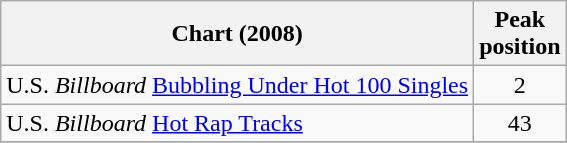<table class="wikitable sortable">
<tr>
<th align="left">Chart (2008)</th>
<th align="left">Peak<br>position</th>
</tr>
<tr>
<td align="left">U.S. <em>Billboard</em> <a href='#'>Bubbling Under Hot 100 Singles</a></td>
<td align="center">2</td>
</tr>
<tr>
<td align="left">U.S. <em>Billboard</em> <a href='#'>Hot Rap Tracks</a></td>
<td align="center">43</td>
</tr>
<tr>
</tr>
</table>
